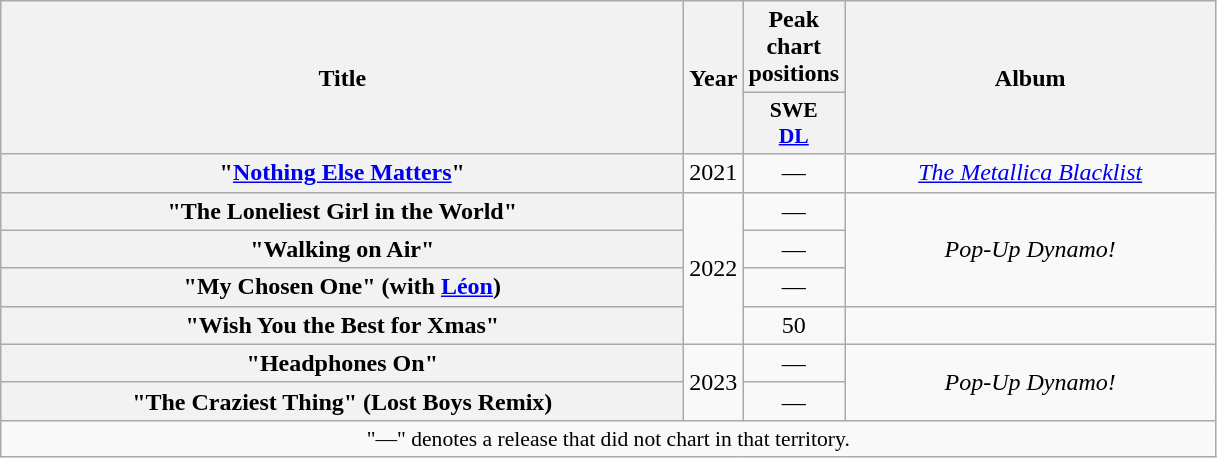<table class="wikitable plainrowheaders" style="text-align:center;">
<tr>
<th scope="col" rowspan="2" style="width:28em;">Title</th>
<th scope="col" rowspan="2" style="width:1em;">Year</th>
<th scope="col" colspan="1" style="width:1em;">Peak chart positions</th>
<th scope="col" rowspan="2" style="width:15em;">Album</th>
</tr>
<tr>
<th scope="col" style="width:3em;font-size:90%;">SWE<br><a href='#'>DL</a><br></th>
</tr>
<tr>
<th scope="row">"<a href='#'>Nothing Else Matters</a>"</th>
<td>2021</td>
<td>—</td>
<td><em><a href='#'>The Metallica Blacklist</a></em></td>
</tr>
<tr>
<th scope="row">"The Loneliest Girl in the World"</th>
<td rowspan="4">2022</td>
<td>—</td>
<td rowspan="3"><em>Pop-Up Dynamo!</em></td>
</tr>
<tr>
<th scope="row">"Walking on Air"</th>
<td>—</td>
</tr>
<tr>
<th scope="row">"My Chosen One" (with <a href='#'>Léon</a>)</th>
<td>—</td>
</tr>
<tr>
<th scope="row">"Wish You the Best for Xmas"</th>
<td>50</td>
<td></td>
</tr>
<tr>
<th scope="row">"Headphones On"</th>
<td rowspan="2">2023</td>
<td>—</td>
<td rowspan="2"><em>Pop-Up Dynamo!</em></td>
</tr>
<tr>
<th scope="row">"The Craziest Thing" (Lost Boys Remix)</th>
<td>—</td>
</tr>
<tr>
<td colspan="4" style="font-size:90%">"—" denotes a release that did not chart in that territory.</td>
</tr>
</table>
